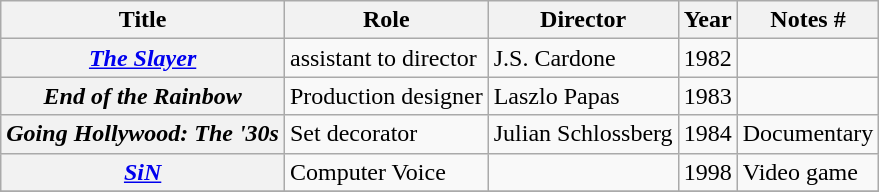<table class="wikitable plainrowheaders sortable">
<tr>
<th scope="col">Title</th>
<th scope="col">Role</th>
<th scope="col">Director</th>
<th scope="col">Year</th>
<th scope="col" class="unsortable">Notes #</th>
</tr>
<tr>
<th scope="row"><em><a href='#'>The Slayer</a></em></th>
<td>assistant to director</td>
<td>J.S. Cardone</td>
<td>1982</td>
<td></td>
</tr>
<tr>
<th scope="row"><em>End of the Rainbow</em></th>
<td>Production designer</td>
<td>Laszlo Papas</td>
<td>1983</td>
<td></td>
</tr>
<tr>
<th scope="row"><em>Going Hollywood: The '30s</em></th>
<td>Set decorator</td>
<td>Julian Schlossberg</td>
<td>1984</td>
<td>Documentary</td>
</tr>
<tr>
<th scope="row"><em><a href='#'>SiN</a></em></th>
<td>Computer Voice</td>
<td></td>
<td>1998</td>
<td>Video game</td>
</tr>
<tr>
</tr>
</table>
